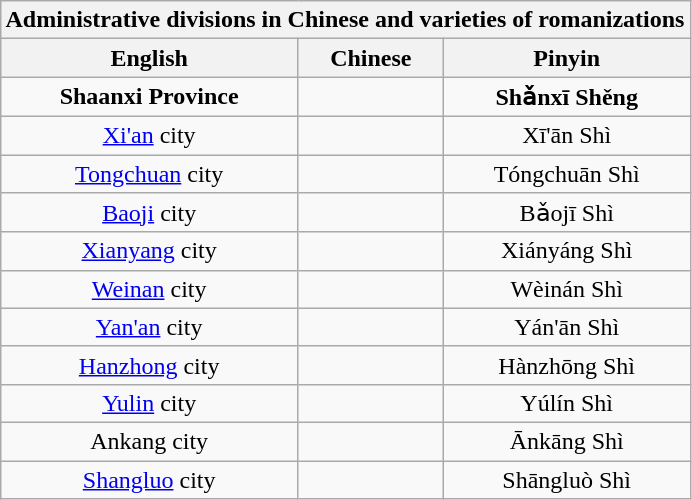<table class="wikitable sortable collapsible collapsed" style="text-font:90%; width:auto; text-align:center; margin-left: auto; margin-right: auto;">
<tr>
<th colspan="5">Administrative divisions in Chinese and varieties of romanizations</th>
</tr>
<tr>
<th>English</th>
<th>Chinese</th>
<th>Pinyin</th>
</tr>
<tr>
<td><strong>Shaanxi Province</strong></td>
<td></td>
<td><strong>Shǎnxī Shěng</strong></td>
</tr>
<tr>
<td><a href='#'>Xi'an</a> city</td>
<td></td>
<td>Xī'ān Shì</td>
</tr>
<tr>
<td><a href='#'>Tongchuan</a> city</td>
<td></td>
<td>Tóngchuān Shì</td>
</tr>
<tr>
<td><a href='#'>Baoji</a> city</td>
<td></td>
<td>Bǎojī Shì</td>
</tr>
<tr>
<td><a href='#'>Xianyang</a> city</td>
<td></td>
<td>Xiányáng Shì</td>
</tr>
<tr>
<td><a href='#'>Weinan</a> city</td>
<td></td>
<td>Wèinán Shì</td>
</tr>
<tr>
<td><a href='#'>Yan'an</a> city</td>
<td></td>
<td>Yán'ān Shì</td>
</tr>
<tr>
<td><a href='#'>Hanzhong</a> city</td>
<td></td>
<td>Hànzhōng Shì</td>
</tr>
<tr>
<td><a href='#'>Yulin</a> city</td>
<td></td>
<td>Yúlín Shì</td>
</tr>
<tr>
<td>Ankang city</td>
<td></td>
<td>Ānkāng Shì</td>
</tr>
<tr>
<td><a href='#'>Shangluo</a> city</td>
<td></td>
<td>Shāngluò Shì</td>
</tr>
</table>
